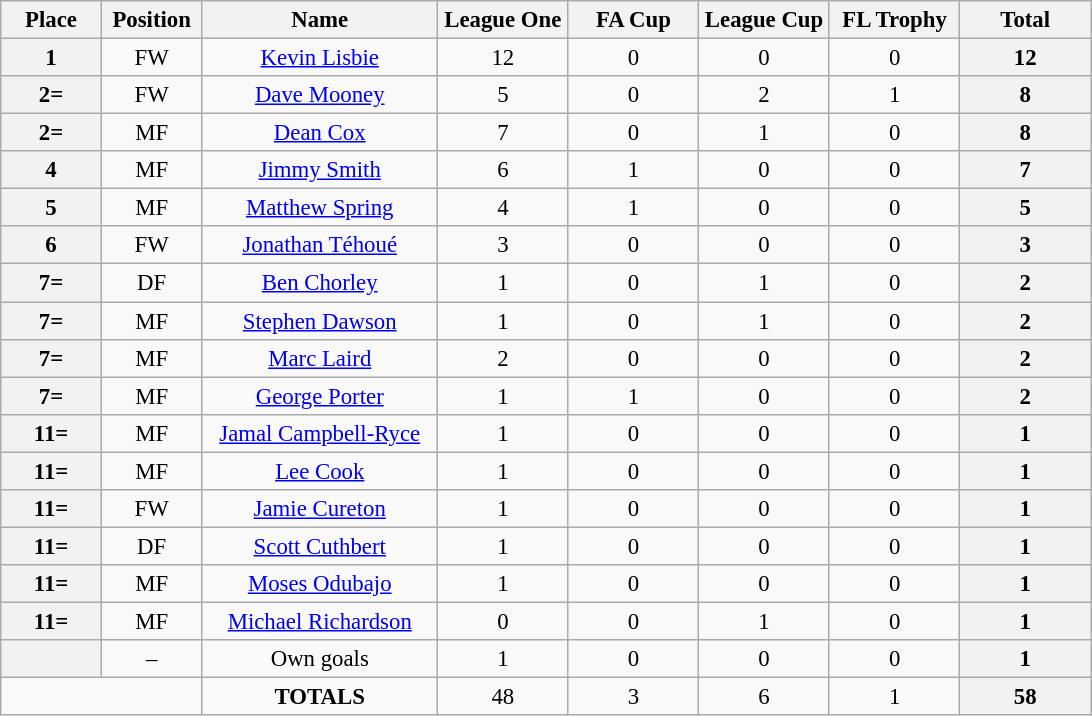<table class="wikitable" style="font-size: 95%; text-align: center;">
<tr>
<th width=60>Place</th>
<th width=60>Position</th>
<th width=150>Name</th>
<th width=80>League One</th>
<th width=80>FA Cup</th>
<th width=80>League Cup</th>
<th width=80>FL Trophy</th>
<th width=80><strong>Total</strong></th>
</tr>
<tr>
<th>1</th>
<td>FW</td>
<td><a href='#'>Kevin Lisbie</a></td>
<td>12</td>
<td>0</td>
<td>0</td>
<td>0</td>
<th>12</th>
</tr>
<tr>
<th>2=</th>
<td>FW</td>
<td><a href='#'>Dave Mooney</a></td>
<td>5</td>
<td>0</td>
<td>2</td>
<td>1</td>
<th>8</th>
</tr>
<tr>
<th>2=</th>
<td>MF</td>
<td><a href='#'>Dean Cox</a></td>
<td>7</td>
<td>0</td>
<td>1</td>
<td>0</td>
<th>8</th>
</tr>
<tr>
<th>4</th>
<td>MF</td>
<td><a href='#'>Jimmy Smith</a></td>
<td>6</td>
<td>1</td>
<td>0</td>
<td>0</td>
<th>7</th>
</tr>
<tr>
<th>5</th>
<td>MF</td>
<td><a href='#'>Matthew Spring</a></td>
<td>4</td>
<td>1</td>
<td>0</td>
<td>0</td>
<th>5</th>
</tr>
<tr>
<th>6</th>
<td>FW</td>
<td><a href='#'>Jonathan Téhoué</a></td>
<td>3</td>
<td>0</td>
<td>0</td>
<td>0</td>
<th>3</th>
</tr>
<tr>
<th>7=</th>
<td>DF</td>
<td><a href='#'>Ben Chorley</a></td>
<td>1</td>
<td>0</td>
<td>1</td>
<td>0</td>
<th>2</th>
</tr>
<tr>
<th>7=</th>
<td>MF</td>
<td><a href='#'>Stephen Dawson</a></td>
<td>1</td>
<td>0</td>
<td>1</td>
<td>0</td>
<th>2</th>
</tr>
<tr>
<th>7=</th>
<td>MF</td>
<td><a href='#'>Marc Laird</a></td>
<td>2</td>
<td>0</td>
<td>0</td>
<td>0</td>
<th>2</th>
</tr>
<tr>
<th>7=</th>
<td>MF</td>
<td><a href='#'>George Porter</a></td>
<td>1</td>
<td>1</td>
<td>0</td>
<td>0</td>
<th>2</th>
</tr>
<tr>
<th>11=</th>
<td>MF</td>
<td><a href='#'>Jamal Campbell-Ryce</a></td>
<td>1</td>
<td>0</td>
<td>0</td>
<td>0</td>
<th>1</th>
</tr>
<tr>
<th>11=</th>
<td>MF</td>
<td><a href='#'>Lee Cook</a></td>
<td>1</td>
<td>0</td>
<td>0</td>
<td>0</td>
<th>1</th>
</tr>
<tr>
<th>11=</th>
<td>FW</td>
<td><a href='#'>Jamie Cureton</a></td>
<td>1</td>
<td>0</td>
<td>0</td>
<td>0</td>
<th>1</th>
</tr>
<tr>
<th>11=</th>
<td>DF</td>
<td><a href='#'>Scott Cuthbert</a></td>
<td>1</td>
<td>0</td>
<td>0</td>
<td>0</td>
<th>1</th>
</tr>
<tr>
<th>11=</th>
<td>MF</td>
<td><a href='#'>Moses Odubajo</a></td>
<td>1</td>
<td>0</td>
<td>0</td>
<td>0</td>
<th>1</th>
</tr>
<tr>
<th>11=</th>
<td>MF</td>
<td><a href='#'>Michael Richardson</a></td>
<td>0</td>
<td>0</td>
<td>1</td>
<td>0</td>
<th>1</th>
</tr>
<tr>
<th></th>
<td>–</td>
<td>Own goals</td>
<td>1</td>
<td>0</td>
<td>0</td>
<td>0</td>
<th>1</th>
</tr>
<tr>
<td colspan="2"></td>
<td><strong>TOTALS</strong></td>
<td>48</td>
<td>3</td>
<td>6</td>
<td>1</td>
<th>58</th>
</tr>
</table>
